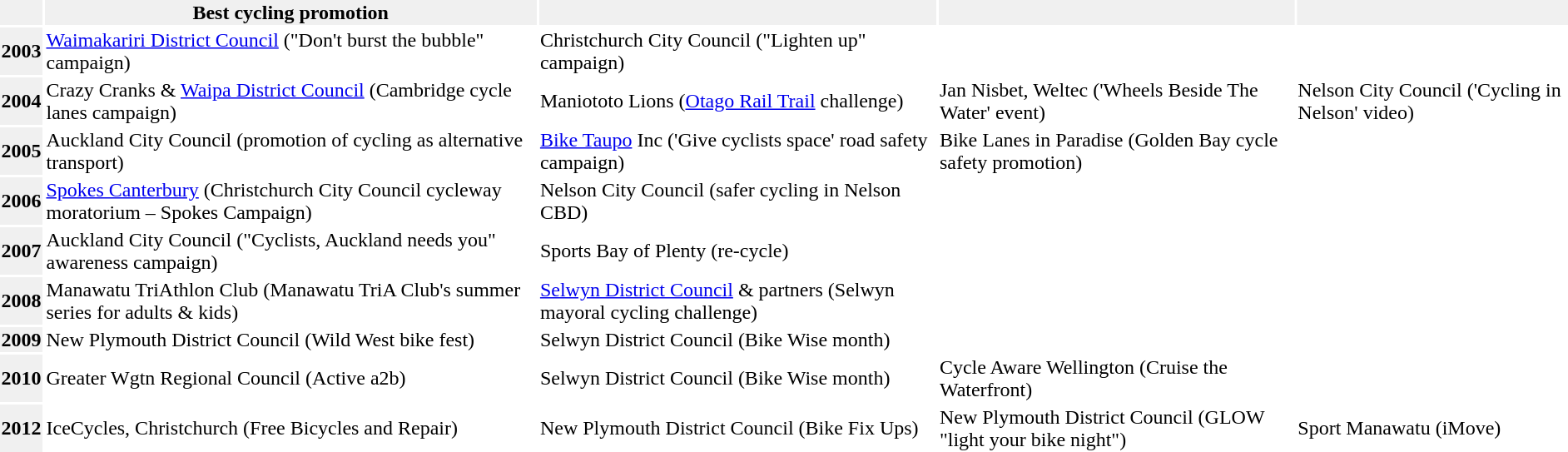<table>
<tr>
<td align="center" style="background:#f0f0f0;"></td>
<td align="center" style="background:#f0f0f0;"><strong>Best cycling promotion</strong></td>
<td align="center" style="background:#f0f0f0;"></td>
<td align="center" style="background:#f0f0f0;"></td>
<td align="center" style="background:#f0f0f0;"></td>
</tr>
<tr>
<td style="background:#f0f0f0;"><strong>2003</strong></td>
<td><a href='#'>Waimakariri District Council</a> ("Don't burst the bubble" campaign)</td>
<td>Christchurch City Council ("Lighten up" campaign)</td>
<td></td>
<td></td>
</tr>
<tr>
<td style="background:#f0f0f0;"><strong>2004</strong></td>
<td>Crazy Cranks & <a href='#'>Waipa District Council</a> (Cambridge cycle lanes campaign)</td>
<td>Maniototo Lions (<a href='#'>Otago Rail Trail</a> challenge)</td>
<td>Jan Nisbet, Weltec ('Wheels Beside The Water' event)</td>
<td>Nelson City Council ('Cycling in Nelson' video)</td>
</tr>
<tr>
<td style="background:#f0f0f0;"><strong>2005</strong></td>
<td>Auckland City Council (promotion of cycling as alternative transport)</td>
<td><a href='#'>Bike Taupo</a> Inc ('Give cyclists space' road safety campaign)</td>
<td>Bike Lanes in Paradise (Golden Bay cycle safety promotion)</td>
<td></td>
</tr>
<tr>
<td style="background:#f0f0f0;"><strong>2006</strong></td>
<td><a href='#'>Spokes Canterbury</a> (Christchurch City Council cycleway moratorium – Spokes Campaign)</td>
<td>Nelson City Council (safer cycling in Nelson CBD)</td>
<td></td>
<td></td>
</tr>
<tr>
<td style="background:#f0f0f0;"><strong>2007</strong></td>
<td>Auckland City Council ("Cyclists, Auckland needs you" awareness campaign)</td>
<td>Sports Bay of Plenty (re-cycle)</td>
<td></td>
<td></td>
</tr>
<tr>
<td style="background:#f0f0f0;"><strong>2008</strong></td>
<td>Manawatu TriAthlon Club (Manawatu TriA Club's summer series for adults & kids)</td>
<td><a href='#'>Selwyn District Council</a> & partners (Selwyn mayoral cycling challenge)</td>
<td></td>
<td></td>
</tr>
<tr>
<td style="background:#f0f0f0;"><strong>2009</strong></td>
<td>New Plymouth District Council (Wild West bike fest)</td>
<td>Selwyn District Council (Bike Wise month)</td>
<td></td>
<td></td>
</tr>
<tr>
<td style="background:#f0f0f0;"><strong>2010</strong></td>
<td>Greater Wgtn Regional Council (Active a2b)</td>
<td>Selwyn District Council (Bike Wise month)</td>
<td>Cycle Aware Wellington (Cruise the Waterfront)</td>
<td></td>
</tr>
<tr>
<td style="background:#f0f0f0;"><strong>2012</strong></td>
<td>IceCycles, Christchurch (Free Bicycles and Repair)</td>
<td>New Plymouth District Council (Bike Fix Ups)</td>
<td>New Plymouth District Council (GLOW "light your bike night")</td>
<td>Sport Manawatu (iMove)</td>
<td></td>
</tr>
<tr>
<td></td>
</tr>
</table>
